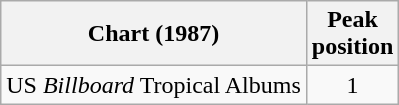<table class="wikitable">
<tr>
<th>Chart (1987)</th>
<th>Peak<br>position</th>
</tr>
<tr>
<td>US <em>Billboard</em> Tropical Albums</td>
<td align="center">1</td>
</tr>
</table>
